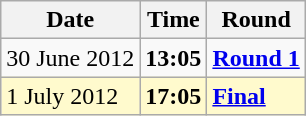<table class="wikitable">
<tr>
<th>Date</th>
<th>Time</th>
<th>Round</th>
</tr>
<tr>
<td>30 June 2012</td>
<td><strong>13:05</strong></td>
<td><strong><a href='#'>Round 1</a></strong></td>
</tr>
<tr style=background:lemonchiffon>
<td>1 July 2012</td>
<td><strong>17:05</strong></td>
<td><strong><a href='#'>Final</a></strong></td>
</tr>
</table>
